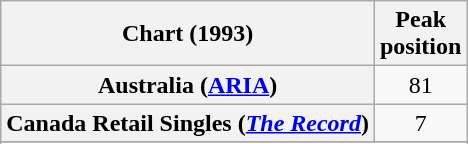<table class="wikitable sortable plainrowheaders" style="text-align:center">
<tr>
<th scope="col">Chart (1993)</th>
<th scope="col">Peak<br>position</th>
</tr>
<tr>
<th scope="row">Australia (<a href='#'>ARIA</a>)</th>
<td>81</td>
</tr>
<tr>
<th scope="row">Canada Retail Singles (<em><a href='#'>The Record</a></em>)</th>
<td>7</td>
</tr>
<tr>
</tr>
<tr>
</tr>
<tr>
</tr>
<tr>
</tr>
<tr>
</tr>
</table>
